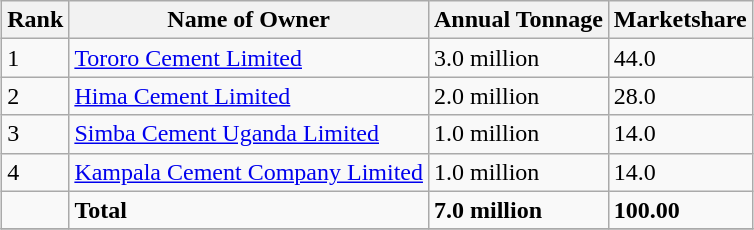<table class="wikitable sortable" style="margin: 0.5em auto">
<tr>
<th>Rank</th>
<th>Name of Owner</th>
<th>Annual Tonnage</th>
<th>Marketshare</th>
</tr>
<tr>
<td>1</td>
<td><a href='#'>Tororo Cement Limited</a></td>
<td>3.0 million</td>
<td>44.0</td>
</tr>
<tr>
<td>2</td>
<td><a href='#'>Hima Cement Limited</a></td>
<td>2.0 million</td>
<td>28.0</td>
</tr>
<tr>
<td>3</td>
<td><a href='#'>Simba Cement Uganda Limited</a></td>
<td>1.0 million</td>
<td>14.0</td>
</tr>
<tr>
<td>4</td>
<td><a href='#'>Kampala Cement Company Limited</a></td>
<td>1.0 million</td>
<td>14.0</td>
</tr>
<tr>
<td></td>
<td><strong>Total</strong></td>
<td><strong>7.0 million</strong></td>
<td><strong>100.00</strong></td>
</tr>
<tr>
</tr>
</table>
